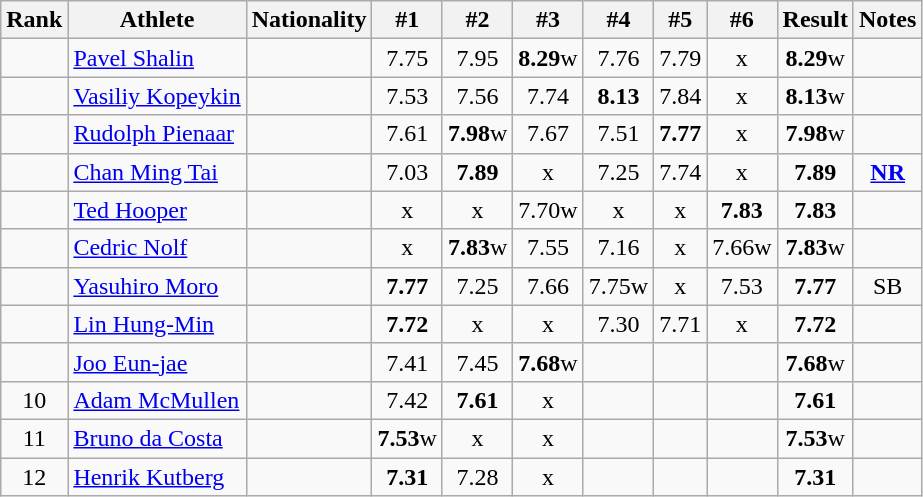<table class="wikitable sortable" style="text-align:center">
<tr>
<th>Rank</th>
<th>Athlete</th>
<th>Nationality</th>
<th>#1</th>
<th>#2</th>
<th>#3</th>
<th>#4</th>
<th>#5</th>
<th>#6</th>
<th>Result</th>
<th>Notes</th>
</tr>
<tr>
<td></td>
<td align="left"><a href='#'>Pavel Shalin</a></td>
<td align=left></td>
<td>7.75</td>
<td>7.95</td>
<td><strong>8.29</strong>w</td>
<td>7.76</td>
<td>7.79</td>
<td>x</td>
<td><strong>8.29</strong>w</td>
<td></td>
</tr>
<tr>
<td></td>
<td align="left"><a href='#'>Vasiliy Kopeykin</a></td>
<td align=left></td>
<td>7.53</td>
<td>7.56</td>
<td>7.74</td>
<td><strong>8.13</strong></td>
<td>7.84</td>
<td>x</td>
<td><strong>8.13</strong>w</td>
<td></td>
</tr>
<tr>
<td></td>
<td align="left"><a href='#'>Rudolph Pienaar</a></td>
<td align=left></td>
<td>7.61</td>
<td><strong>7.98</strong>w</td>
<td>7.67</td>
<td>7.51</td>
<td><strong>7.77</strong></td>
<td>x</td>
<td><strong>7.98</strong>w</td>
<td></td>
</tr>
<tr>
<td></td>
<td align="left"><a href='#'>Chan Ming Tai</a></td>
<td align=left></td>
<td>7.03</td>
<td><strong>7.89</strong></td>
<td>x</td>
<td>7.25</td>
<td>7.74</td>
<td>x</td>
<td><strong>7.89</strong></td>
<td><strong><a href='#'>NR</a></strong></td>
</tr>
<tr>
<td></td>
<td align="left"><a href='#'>Ted Hooper</a></td>
<td align=left></td>
<td>x</td>
<td>x</td>
<td>7.70w</td>
<td>x</td>
<td>x</td>
<td><strong>7.83</strong></td>
<td><strong>7.83</strong></td>
<td></td>
</tr>
<tr>
<td></td>
<td align="left"><a href='#'>Cedric Nolf</a></td>
<td align=left></td>
<td>x</td>
<td><strong>7.83</strong>w</td>
<td>7.55</td>
<td>7.16</td>
<td>x</td>
<td>7.66w</td>
<td><strong>7.83</strong>w</td>
<td></td>
</tr>
<tr>
<td></td>
<td align="left"><a href='#'>Yasuhiro Moro</a></td>
<td align=left></td>
<td><strong>7.77</strong></td>
<td>7.25</td>
<td>7.66</td>
<td>7.75w</td>
<td>x</td>
<td>7.53</td>
<td><strong>7.77</strong></td>
<td>SB</td>
</tr>
<tr>
<td></td>
<td align="left"><a href='#'>Lin Hung-Min</a></td>
<td align=left></td>
<td><strong>7.72</strong></td>
<td>x</td>
<td>x</td>
<td>7.30</td>
<td>7.71</td>
<td>x</td>
<td><strong>7.72</strong></td>
<td></td>
</tr>
<tr>
<td></td>
<td align="left"><a href='#'>Joo Eun-jae</a></td>
<td align=left></td>
<td>7.41</td>
<td>7.45</td>
<td><strong>7.68</strong>w</td>
<td></td>
<td></td>
<td></td>
<td><strong>7.68</strong>w</td>
<td></td>
</tr>
<tr>
<td>10</td>
<td align="left"><a href='#'>Adam McMullen</a></td>
<td align=left></td>
<td>7.42</td>
<td><strong>7.61</strong></td>
<td>x</td>
<td></td>
<td></td>
<td></td>
<td><strong>7.61</strong></td>
<td></td>
</tr>
<tr>
<td>11</td>
<td align="left"><a href='#'>Bruno da Costa</a></td>
<td align=left></td>
<td><strong>7.53</strong>w</td>
<td>x</td>
<td>x</td>
<td></td>
<td></td>
<td></td>
<td><strong>7.53</strong>w</td>
<td></td>
</tr>
<tr>
<td>12</td>
<td align="left"><a href='#'>Henrik Kutberg</a></td>
<td align=left></td>
<td><strong>7.31</strong></td>
<td>7.28</td>
<td>x</td>
<td></td>
<td></td>
<td></td>
<td><strong>7.31</strong></td>
<td></td>
</tr>
</table>
